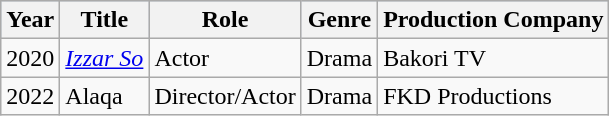<table class="wikitable sortable">
<tr style="background:#b0c4de; text-align:center;">
<th>Year</th>
<th>Title</th>
<th>Role</th>
<th>Genre</th>
<th>Production Company</th>
</tr>
<tr>
<td>2020</td>
<td><em><a href='#'>Izzar So</a></em></td>
<td>Actor</td>
<td>Drama</td>
<td>Bakori TV</td>
</tr>
<tr>
<td>2022</td>
<td>Alaqa</td>
<td>Director/Actor</td>
<td>Drama</td>
<td>FKD Productions</td>
</tr>
</table>
